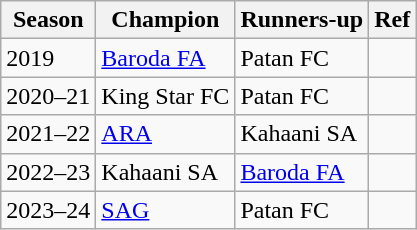<table class="wikitable sortable" style="text-align:left;">
<tr>
<th>Season</th>
<th>Champion</th>
<th>Runners-up</th>
<th>Ref</th>
</tr>
<tr>
<td>2019</td>
<td><a href='#'>Baroda FA</a></td>
<td>Patan FC</td>
<td></td>
</tr>
<tr>
<td>2020–21</td>
<td>King Star FC</td>
<td>Patan FC</td>
<td></td>
</tr>
<tr>
<td>2021–22</td>
<td><a href='#'>ARA</a></td>
<td>Kahaani SA</td>
<td></td>
</tr>
<tr>
<td>2022–23</td>
<td>Kahaani SA</td>
<td><a href='#'>Baroda FA</a></td>
<td></td>
</tr>
<tr>
<td>2023–24</td>
<td><a href='#'>SAG</a></td>
<td>Patan FC</td>
<td></td>
</tr>
</table>
